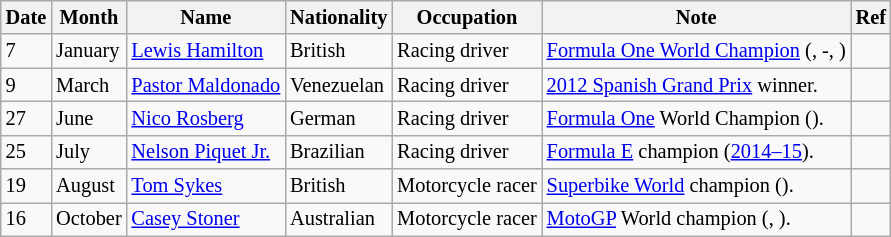<table class="wikitable" style="font-size:85%;">
<tr>
<th>Date</th>
<th>Month</th>
<th>Name</th>
<th>Nationality</th>
<th>Occupation</th>
<th>Note</th>
<th>Ref</th>
</tr>
<tr>
<td>7</td>
<td>January</td>
<td><a href='#'>Lewis Hamilton</a></td>
<td>British</td>
<td>Racing driver</td>
<td><a href='#'>Formula One World Champion</a> (, -, )</td>
<td></td>
</tr>
<tr>
<td>9</td>
<td>March</td>
<td><a href='#'>Pastor Maldonado</a></td>
<td>Venezuelan</td>
<td>Racing driver</td>
<td><a href='#'>2012 Spanish Grand Prix</a> winner.</td>
<td></td>
</tr>
<tr>
<td>27</td>
<td>June</td>
<td><a href='#'>Nico Rosberg</a></td>
<td>German</td>
<td>Racing driver</td>
<td><a href='#'>Formula One</a> World Champion ().</td>
<td></td>
</tr>
<tr>
<td>25</td>
<td>July</td>
<td><a href='#'>Nelson Piquet Jr.</a></td>
<td>Brazilian</td>
<td>Racing driver</td>
<td><a href='#'>Formula E</a> champion (<a href='#'>2014–15</a>).</td>
<td></td>
</tr>
<tr>
<td>19</td>
<td>August</td>
<td><a href='#'>Tom Sykes</a></td>
<td>British</td>
<td>Motorcycle racer</td>
<td><a href='#'>Superbike World</a> champion ().</td>
<td></td>
</tr>
<tr>
<td>16</td>
<td>October</td>
<td><a href='#'>Casey Stoner</a></td>
<td>Australian</td>
<td>Motorcycle racer</td>
<td><a href='#'>MotoGP</a> World champion (, ).</td>
<td></td>
</tr>
</table>
